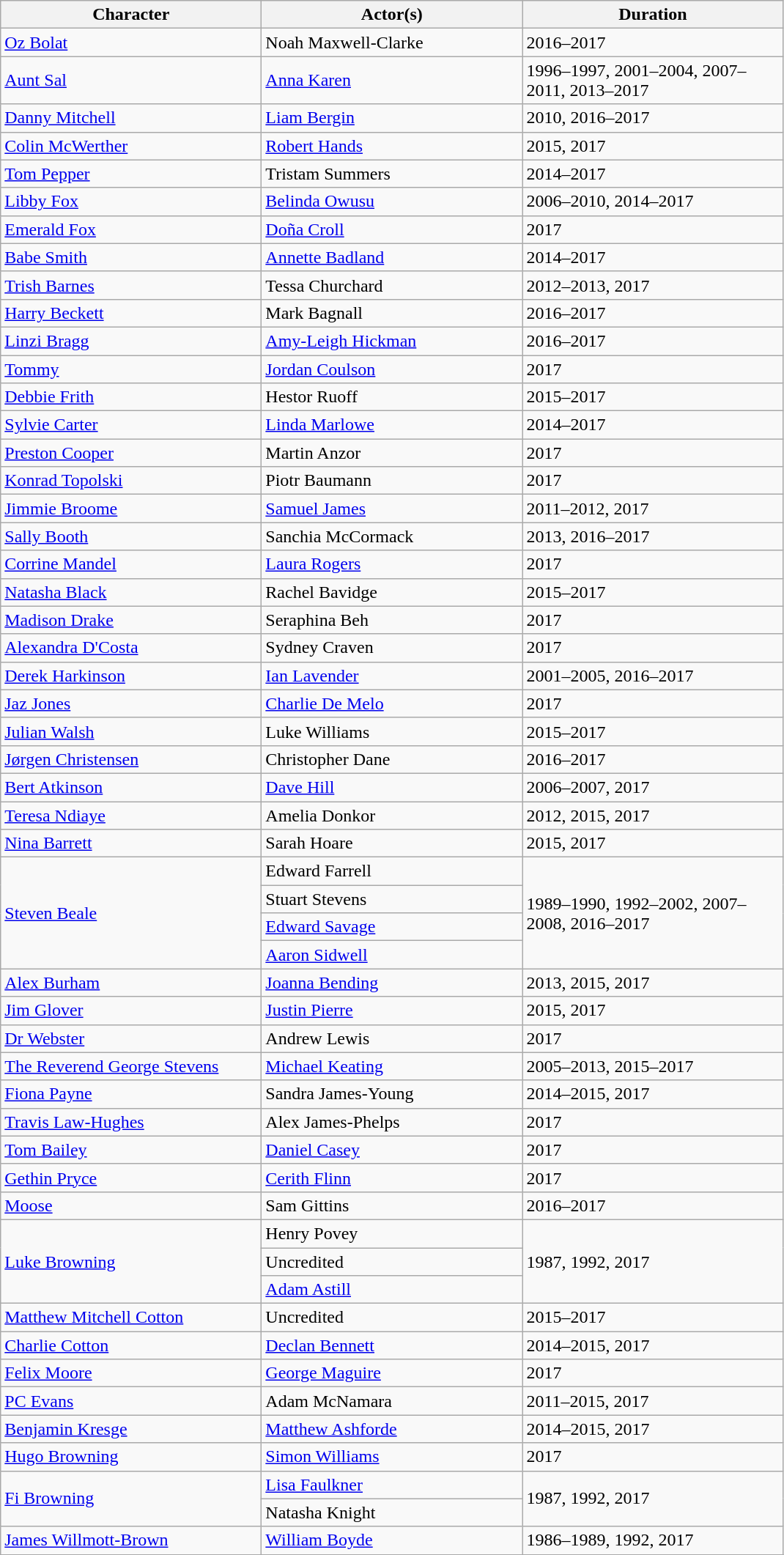<table class="wikitable">
<tr>
<th scope="col" width="230">Character</th>
<th scope="col" width="230">Actor(s)</th>
<th scope="col" width="230">Duration</th>
</tr>
<tr>
<td><a href='#'>Oz Bolat</a></td>
<td>Noah Maxwell-Clarke</td>
<td>2016–2017</td>
</tr>
<tr>
<td><a href='#'>Aunt Sal</a></td>
<td><a href='#'>Anna Karen</a></td>
<td>1996–1997, 2001–2004, 2007–2011, 2013–2017</td>
</tr>
<tr>
<td><a href='#'>Danny Mitchell</a></td>
<td><a href='#'>Liam Bergin</a></td>
<td>2010, 2016–2017</td>
</tr>
<tr>
<td><a href='#'>Colin McWerther</a></td>
<td><a href='#'>Robert Hands</a></td>
<td>2015, 2017</td>
</tr>
<tr>
<td><a href='#'>Tom Pepper</a></td>
<td>Tristam Summers</td>
<td>2014–2017</td>
</tr>
<tr>
<td><a href='#'>Libby Fox</a></td>
<td><a href='#'>Belinda Owusu</a></td>
<td>2006–2010, 2014–2017</td>
</tr>
<tr>
<td><a href='#'>Emerald Fox</a></td>
<td><a href='#'>Doña Croll</a></td>
<td>2017</td>
</tr>
<tr>
<td><a href='#'>Babe Smith</a></td>
<td><a href='#'>Annette Badland</a></td>
<td>2014–2017</td>
</tr>
<tr>
<td><a href='#'>Trish Barnes</a></td>
<td>Tessa Churchard</td>
<td>2012–2013, 2017</td>
</tr>
<tr>
<td><a href='#'>Harry Beckett</a></td>
<td>Mark Bagnall</td>
<td>2016–2017</td>
</tr>
<tr>
<td><a href='#'>Linzi Bragg</a></td>
<td><a href='#'>Amy-Leigh Hickman</a></td>
<td>2016–2017</td>
</tr>
<tr>
<td><a href='#'>Tommy</a></td>
<td><a href='#'>Jordan Coulson</a></td>
<td>2017</td>
</tr>
<tr>
<td><a href='#'>Debbie Frith</a></td>
<td>Hestor Ruoff</td>
<td>2015–2017</td>
</tr>
<tr>
<td><a href='#'>Sylvie Carter</a></td>
<td><a href='#'>Linda Marlowe</a></td>
<td>2014–2017</td>
</tr>
<tr>
<td><a href='#'>Preston Cooper</a></td>
<td>Martin Anzor</td>
<td>2017</td>
</tr>
<tr>
<td><a href='#'>Konrad Topolski</a></td>
<td>Piotr Baumann</td>
<td>2017</td>
</tr>
<tr>
<td><a href='#'>Jimmie Broome</a></td>
<td><a href='#'>Samuel James</a></td>
<td>2011–2012, 2017</td>
</tr>
<tr>
<td><a href='#'>Sally Booth</a></td>
<td>Sanchia McCormack</td>
<td>2013, 2016–2017</td>
</tr>
<tr>
<td><a href='#'>Corrine Mandel</a></td>
<td><a href='#'>Laura Rogers</a></td>
<td>2017</td>
</tr>
<tr>
<td><a href='#'>Natasha Black</a></td>
<td>Rachel Bavidge</td>
<td>2015–2017</td>
</tr>
<tr>
<td><a href='#'>Madison Drake</a></td>
<td>Seraphina Beh</td>
<td>2017</td>
</tr>
<tr>
<td><a href='#'>Alexandra D'Costa</a></td>
<td>Sydney Craven</td>
<td>2017</td>
</tr>
<tr>
<td><a href='#'>Derek Harkinson</a></td>
<td><a href='#'>Ian Lavender</a></td>
<td>2001–2005, 2016–2017</td>
</tr>
<tr>
<td><a href='#'>Jaz Jones</a></td>
<td><a href='#'>Charlie De Melo</a></td>
<td>2017</td>
</tr>
<tr>
<td><a href='#'>Julian Walsh</a></td>
<td>Luke Williams</td>
<td>2015–2017</td>
</tr>
<tr>
<td><a href='#'>Jørgen Christensen</a></td>
<td>Christopher Dane</td>
<td>2016–2017</td>
</tr>
<tr>
<td><a href='#'>Bert Atkinson</a></td>
<td><a href='#'>Dave Hill</a></td>
<td>2006–2007, 2017</td>
</tr>
<tr>
<td><a href='#'>Teresa Ndiaye</a></td>
<td>Amelia Donkor</td>
<td>2012, 2015, 2017</td>
</tr>
<tr>
<td><a href='#'>Nina Barrett</a></td>
<td>Sarah Hoare</td>
<td>2015, 2017</td>
</tr>
<tr>
<td rowspan="4"><a href='#'>Steven Beale</a></td>
<td>Edward Farrell</td>
<td rowspan="4">1989–1990, 1992–2002, 2007–2008, 2016–2017</td>
</tr>
<tr>
<td>Stuart Stevens</td>
</tr>
<tr>
<td><a href='#'>Edward Savage</a></td>
</tr>
<tr>
<td><a href='#'>Aaron Sidwell</a></td>
</tr>
<tr>
<td><a href='#'>Alex Burham</a></td>
<td><a href='#'>Joanna Bending</a></td>
<td>2013, 2015, 2017</td>
</tr>
<tr>
<td><a href='#'>Jim Glover</a></td>
<td><a href='#'>Justin Pierre</a></td>
<td>2015, 2017</td>
</tr>
<tr>
<td><a href='#'>Dr Webster</a></td>
<td>Andrew Lewis</td>
<td>2017</td>
</tr>
<tr>
<td><a href='#'>The Reverend George Stevens</a></td>
<td><a href='#'>Michael Keating</a></td>
<td>2005–2013, 2015–2017</td>
</tr>
<tr>
<td><a href='#'>Fiona Payne</a></td>
<td>Sandra James-Young</td>
<td>2014–2015, 2017</td>
</tr>
<tr>
<td><a href='#'>Travis Law-Hughes</a></td>
<td>Alex James-Phelps</td>
<td>2017</td>
</tr>
<tr>
<td><a href='#'>Tom Bailey</a></td>
<td><a href='#'>Daniel Casey</a></td>
<td>2017</td>
</tr>
<tr>
<td><a href='#'>Gethin Pryce</a></td>
<td><a href='#'>Cerith Flinn</a></td>
<td>2017</td>
</tr>
<tr>
<td><a href='#'>Moose</a></td>
<td>Sam Gittins</td>
<td>2016–2017</td>
</tr>
<tr>
<td rowspan="3"><a href='#'>Luke Browning</a></td>
<td>Henry Povey</td>
<td rowspan="3">1987, 1992, 2017</td>
</tr>
<tr>
<td>Uncredited</td>
</tr>
<tr>
<td><a href='#'>Adam Astill</a></td>
</tr>
<tr>
<td><a href='#'>Matthew Mitchell Cotton</a></td>
<td>Uncredited</td>
<td>2015–2017</td>
</tr>
<tr>
<td><a href='#'>Charlie Cotton</a></td>
<td><a href='#'>Declan Bennett</a></td>
<td>2014–2015, 2017</td>
</tr>
<tr>
<td><a href='#'>Felix Moore</a></td>
<td><a href='#'>George Maguire</a></td>
<td>2017</td>
</tr>
<tr>
<td><a href='#'>PC Evans</a></td>
<td>Adam McNamara</td>
<td>2011–2015, 2017</td>
</tr>
<tr>
<td><a href='#'>Benjamin Kresge</a></td>
<td><a href='#'>Matthew Ashforde</a></td>
<td>2014–2015, 2017</td>
</tr>
<tr>
<td><a href='#'>Hugo Browning</a></td>
<td><a href='#'>Simon Williams</a></td>
<td>2017</td>
</tr>
<tr>
<td rowspan="2"><a href='#'>Fi Browning</a></td>
<td><a href='#'>Lisa Faulkner</a></td>
<td rowspan="2">1987, 1992, 2017</td>
</tr>
<tr>
<td>Natasha Knight</td>
</tr>
<tr>
<td><a href='#'>James Willmott-Brown</a></td>
<td><a href='#'>William Boyde</a></td>
<td>1986–1989, 1992, 2017</td>
</tr>
<tr>
</tr>
</table>
